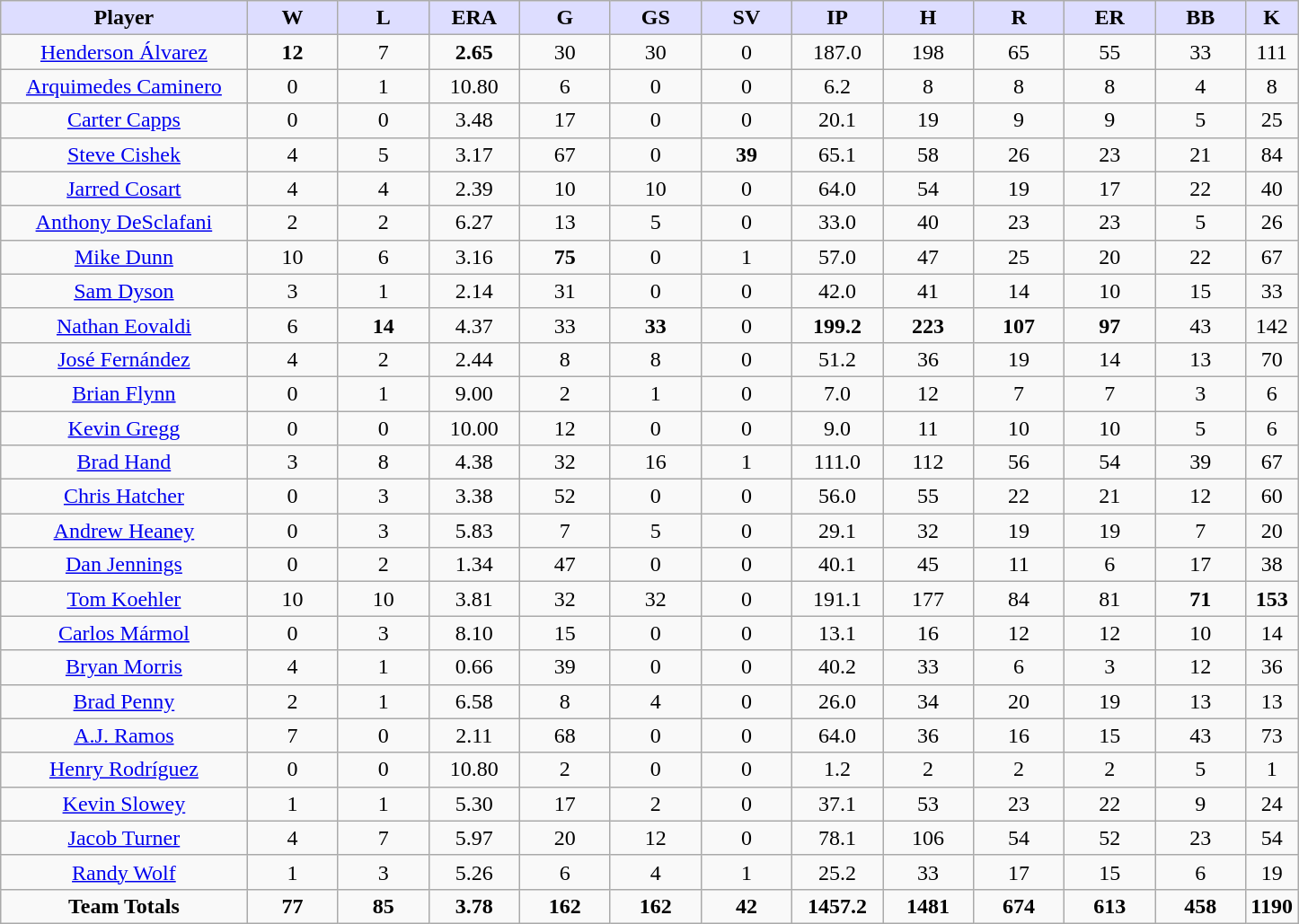<table class="wikitable sortable">
<tr>
<th style="background:#ddf; width:19%;">Player</th>
<th style="background:#ddf; width:7%;">W</th>
<th style="background:#ddf; width:7%;">L</th>
<th style="background:#ddf; width:7%;">ERA</th>
<th style="background:#ddf; width:7%;">G</th>
<th style="background:#ddf; width:7%;">GS</th>
<th style="background:#ddf; width:7%;">SV</th>
<th style="background:#ddf; width:7%;">IP</th>
<th style="background:#ddf; width:7%;">H</th>
<th style="background:#ddf; width:7%;">R</th>
<th style="background:#ddf; width:7%;">ER</th>
<th style="background:#ddf; width:7%;">BB</th>
<th style="background:#ddf; width:7%;">K</th>
</tr>
<tr align=center>
<td><a href='#'>Henderson Álvarez</a></td>
<td><strong>12</strong></td>
<td>7</td>
<td><strong>2.65</strong></td>
<td>30</td>
<td>30</td>
<td>0</td>
<td>187.0</td>
<td>198</td>
<td>65</td>
<td>55</td>
<td>33</td>
<td>111</td>
</tr>
<tr align=center>
<td><a href='#'>Arquimedes Caminero</a></td>
<td>0</td>
<td>1</td>
<td>10.80</td>
<td>6</td>
<td>0</td>
<td>0</td>
<td>6.2</td>
<td>8</td>
<td>8</td>
<td>8</td>
<td>4</td>
<td>8</td>
</tr>
<tr align=center>
<td><a href='#'>Carter Capps</a></td>
<td>0</td>
<td>0</td>
<td>3.48</td>
<td>17</td>
<td>0</td>
<td>0</td>
<td>20.1</td>
<td>19</td>
<td>9</td>
<td>9</td>
<td>5</td>
<td>25</td>
</tr>
<tr align=center>
<td><a href='#'>Steve Cishek</a></td>
<td>4</td>
<td>5</td>
<td>3.17</td>
<td>67</td>
<td>0</td>
<td><strong>39</strong></td>
<td>65.1</td>
<td>58</td>
<td>26</td>
<td>23</td>
<td>21</td>
<td>84</td>
</tr>
<tr align=center>
<td><a href='#'>Jarred Cosart</a></td>
<td>4</td>
<td>4</td>
<td>2.39</td>
<td>10</td>
<td>10</td>
<td>0</td>
<td>64.0</td>
<td>54</td>
<td>19</td>
<td>17</td>
<td>22</td>
<td>40</td>
</tr>
<tr align=center>
<td><a href='#'>Anthony DeSclafani</a></td>
<td>2</td>
<td>2</td>
<td>6.27</td>
<td>13</td>
<td>5</td>
<td>0</td>
<td>33.0</td>
<td>40</td>
<td>23</td>
<td>23</td>
<td>5</td>
<td>26</td>
</tr>
<tr align=center>
<td><a href='#'>Mike Dunn</a></td>
<td>10</td>
<td>6</td>
<td>3.16</td>
<td><strong>75</strong></td>
<td>0</td>
<td>1</td>
<td>57.0</td>
<td>47</td>
<td>25</td>
<td>20</td>
<td>22</td>
<td>67</td>
</tr>
<tr align=center>
<td><a href='#'>Sam Dyson</a></td>
<td>3</td>
<td>1</td>
<td>2.14</td>
<td>31</td>
<td>0</td>
<td>0</td>
<td>42.0</td>
<td>41</td>
<td>14</td>
<td>10</td>
<td>15</td>
<td>33</td>
</tr>
<tr align=center>
<td><a href='#'>Nathan Eovaldi</a></td>
<td>6</td>
<td><strong>14</strong></td>
<td>4.37</td>
<td>33</td>
<td><strong>33</strong></td>
<td>0</td>
<td><strong>199.2</strong></td>
<td><strong>223</strong></td>
<td><strong>107</strong></td>
<td><strong>97</strong></td>
<td>43</td>
<td>142</td>
</tr>
<tr align=center>
<td><a href='#'>José Fernández</a></td>
<td>4</td>
<td>2</td>
<td>2.44</td>
<td>8</td>
<td>8</td>
<td>0</td>
<td>51.2</td>
<td>36</td>
<td>19</td>
<td>14</td>
<td>13</td>
<td>70</td>
</tr>
<tr align=center>
<td><a href='#'>Brian Flynn</a></td>
<td>0</td>
<td>1</td>
<td>9.00</td>
<td>2</td>
<td>1</td>
<td>0</td>
<td>7.0</td>
<td>12</td>
<td>7</td>
<td>7</td>
<td>3</td>
<td>6</td>
</tr>
<tr align=center>
<td><a href='#'>Kevin Gregg</a></td>
<td>0</td>
<td>0</td>
<td>10.00</td>
<td>12</td>
<td>0</td>
<td>0</td>
<td>9.0</td>
<td>11</td>
<td>10</td>
<td>10</td>
<td>5</td>
<td>6</td>
</tr>
<tr align=center>
<td><a href='#'>Brad Hand</a></td>
<td>3</td>
<td>8</td>
<td>4.38</td>
<td>32</td>
<td>16</td>
<td>1</td>
<td>111.0</td>
<td>112</td>
<td>56</td>
<td>54</td>
<td>39</td>
<td>67</td>
</tr>
<tr align=center>
<td><a href='#'>Chris Hatcher</a></td>
<td>0</td>
<td>3</td>
<td>3.38</td>
<td>52</td>
<td>0</td>
<td>0</td>
<td>56.0</td>
<td>55</td>
<td>22</td>
<td>21</td>
<td>12</td>
<td>60</td>
</tr>
<tr align=center>
<td><a href='#'>Andrew Heaney</a></td>
<td>0</td>
<td>3</td>
<td>5.83</td>
<td>7</td>
<td>5</td>
<td>0</td>
<td>29.1</td>
<td>32</td>
<td>19</td>
<td>19</td>
<td>7</td>
<td>20</td>
</tr>
<tr align=center>
<td><a href='#'>Dan Jennings</a></td>
<td>0</td>
<td>2</td>
<td>1.34</td>
<td>47</td>
<td>0</td>
<td>0</td>
<td>40.1</td>
<td>45</td>
<td>11</td>
<td>6</td>
<td>17</td>
<td>38</td>
</tr>
<tr align=center>
<td><a href='#'>Tom Koehler</a></td>
<td>10</td>
<td>10</td>
<td>3.81</td>
<td>32</td>
<td>32</td>
<td>0</td>
<td>191.1</td>
<td>177</td>
<td>84</td>
<td>81</td>
<td><strong>71</strong></td>
<td><strong>153</strong></td>
</tr>
<tr align=center>
<td><a href='#'>Carlos Mármol</a></td>
<td>0</td>
<td>3</td>
<td>8.10</td>
<td>15</td>
<td>0</td>
<td>0</td>
<td>13.1</td>
<td>16</td>
<td>12</td>
<td>12</td>
<td>10</td>
<td>14</td>
</tr>
<tr align=center>
<td><a href='#'>Bryan Morris</a></td>
<td>4</td>
<td>1</td>
<td>0.66</td>
<td>39</td>
<td>0</td>
<td>0</td>
<td>40.2</td>
<td>33</td>
<td>6</td>
<td>3</td>
<td>12</td>
<td>36</td>
</tr>
<tr align=center>
<td><a href='#'>Brad Penny</a></td>
<td>2</td>
<td>1</td>
<td>6.58</td>
<td>8</td>
<td>4</td>
<td>0</td>
<td>26.0</td>
<td>34</td>
<td>20</td>
<td>19</td>
<td>13</td>
<td>13</td>
</tr>
<tr align=center>
<td><a href='#'>A.J. Ramos</a></td>
<td>7</td>
<td>0</td>
<td>2.11</td>
<td>68</td>
<td>0</td>
<td>0</td>
<td>64.0</td>
<td>36</td>
<td>16</td>
<td>15</td>
<td>43</td>
<td>73</td>
</tr>
<tr align=center>
<td><a href='#'>Henry Rodríguez</a></td>
<td>0</td>
<td>0</td>
<td>10.80</td>
<td>2</td>
<td>0</td>
<td>0</td>
<td>1.2</td>
<td>2</td>
<td>2</td>
<td>2</td>
<td>5</td>
<td>1</td>
</tr>
<tr align=center>
<td><a href='#'>Kevin Slowey</a></td>
<td>1</td>
<td>1</td>
<td>5.30</td>
<td>17</td>
<td>2</td>
<td>0</td>
<td>37.1</td>
<td>53</td>
<td>23</td>
<td>22</td>
<td>9</td>
<td>24</td>
</tr>
<tr align=center>
<td><a href='#'>Jacob Turner</a></td>
<td>4</td>
<td>7</td>
<td>5.97</td>
<td>20</td>
<td>12</td>
<td>0</td>
<td>78.1</td>
<td>106</td>
<td>54</td>
<td>52</td>
<td>23</td>
<td>54</td>
</tr>
<tr align=center>
<td><a href='#'>Randy Wolf</a></td>
<td>1</td>
<td>3</td>
<td>5.26</td>
<td>6</td>
<td>4</td>
<td>1</td>
<td>25.2</td>
<td>33</td>
<td>17</td>
<td>15</td>
<td>6</td>
<td>19</td>
</tr>
<tr align=center>
<td><strong>Team Totals</strong></td>
<td><strong>77</strong></td>
<td><strong>85</strong></td>
<td><strong>3.78</strong></td>
<td><strong>162</strong></td>
<td><strong>162</strong></td>
<td><strong>42</strong></td>
<td><strong>1457.2</strong></td>
<td><strong>1481</strong></td>
<td><strong>674</strong></td>
<td><strong>613</strong></td>
<td><strong>458</strong></td>
<td><strong>1190</strong></td>
</tr>
</table>
